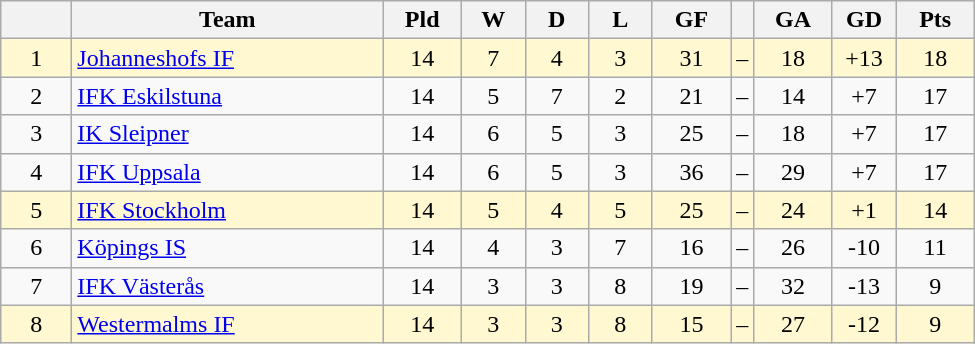<table class="wikitable" style="text-align: center;">
<tr>
<th style="width: 40px;"></th>
<th style="width: 200px;">Team</th>
<th style="width: 45px;">Pld</th>
<th style="width: 35px;">W</th>
<th style="width: 35px;">D</th>
<th style="width: 35px;">L</th>
<th style="width: 45px;">GF</th>
<th></th>
<th style="width: 45px;">GA</th>
<th style="width: 35px;">GD</th>
<th style="width: 45px;">Pts</th>
</tr>
<tr style="background: #fff8d1">
<td>1</td>
<td style="text-align: left;"><a href='#'>Johanneshofs IF</a></td>
<td>14</td>
<td>7</td>
<td>4</td>
<td>3</td>
<td>31</td>
<td>–</td>
<td>18</td>
<td>+13</td>
<td>18</td>
</tr>
<tr>
<td>2</td>
<td style="text-align: left;"><a href='#'>IFK Eskilstuna</a></td>
<td>14</td>
<td>5</td>
<td>7</td>
<td>2</td>
<td>21</td>
<td>–</td>
<td>14</td>
<td>+7</td>
<td>17</td>
</tr>
<tr>
<td>3</td>
<td style="text-align: left;"><a href='#'>IK Sleipner</a></td>
<td>14</td>
<td>6</td>
<td>5</td>
<td>3</td>
<td>25</td>
<td>–</td>
<td>18</td>
<td>+7</td>
<td>17</td>
</tr>
<tr>
<td>4</td>
<td style="text-align: left;"><a href='#'>IFK Uppsala</a></td>
<td>14</td>
<td>6</td>
<td>5</td>
<td>3</td>
<td>36</td>
<td>–</td>
<td>29</td>
<td>+7</td>
<td>17</td>
</tr>
<tr style="background: #fff8d1">
<td>5</td>
<td style="text-align: left;"><a href='#'>IFK Stockholm</a></td>
<td>14</td>
<td>5</td>
<td>4</td>
<td>5</td>
<td>25</td>
<td>–</td>
<td>24</td>
<td>+1</td>
<td>14</td>
</tr>
<tr>
<td>6</td>
<td style="text-align: left;"><a href='#'>Köpings IS</a></td>
<td>14</td>
<td>4</td>
<td>3</td>
<td>7</td>
<td>16</td>
<td>–</td>
<td>26</td>
<td>-10</td>
<td>11</td>
</tr>
<tr>
<td>7</td>
<td style="text-align: left;"><a href='#'>IFK Västerås</a></td>
<td>14</td>
<td>3</td>
<td>3</td>
<td>8</td>
<td>19</td>
<td>–</td>
<td>32</td>
<td>-13</td>
<td>9</td>
</tr>
<tr style="background: #fff8d1">
<td>8</td>
<td style="text-align: left;"><a href='#'>Westermalms IF</a></td>
<td>14</td>
<td>3</td>
<td>3</td>
<td>8</td>
<td>15</td>
<td>–</td>
<td>27</td>
<td>-12</td>
<td>9</td>
</tr>
</table>
